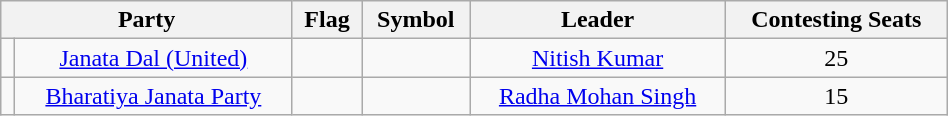<table class="wikitable " width="50%" style="text-align:center">
<tr>
<th colspan="2">Party</th>
<th>Flag</th>
<th>Symbol</th>
<th>Leader</th>
<th>Contesting Seats</th>
</tr>
<tr>
<td></td>
<td><a href='#'>Janata Dal (United)</a></td>
<td></td>
<td></td>
<td><a href='#'>Nitish Kumar</a></td>
<td>25</td>
</tr>
<tr>
<td></td>
<td><a href='#'>Bharatiya Janata Party</a></td>
<td></td>
<td></td>
<td><a href='#'>Radha Mohan Singh</a></td>
<td>15</td>
</tr>
</table>
